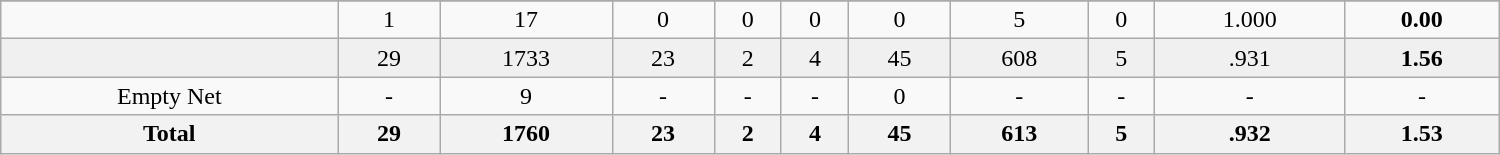<table class="wikitable sortable" width ="1000">
<tr align="center">
</tr>
<tr align="center" bgcolor="">
<td></td>
<td>1</td>
<td>17</td>
<td>0</td>
<td>0</td>
<td>0</td>
<td>0</td>
<td>5</td>
<td>0</td>
<td>1.000</td>
<td><strong>0.00</strong></td>
</tr>
<tr align="center" bgcolor="f0f0f0">
<td></td>
<td>29</td>
<td>1733</td>
<td>23</td>
<td>2</td>
<td>4</td>
<td>45</td>
<td>608</td>
<td>5</td>
<td>.931</td>
<td><strong>1.56</strong></td>
</tr>
<tr align="center" bgcolor="">
<td>Empty Net</td>
<td>-</td>
<td>9</td>
<td>-</td>
<td>-</td>
<td>-</td>
<td>0</td>
<td>-</td>
<td>-</td>
<td>-</td>
<td>-</td>
</tr>
<tr>
<th>Total</th>
<th>29</th>
<th>1760</th>
<th>23</th>
<th>2</th>
<th>4</th>
<th>45</th>
<th>613</th>
<th>5</th>
<th>.932</th>
<th>1.53</th>
</tr>
</table>
